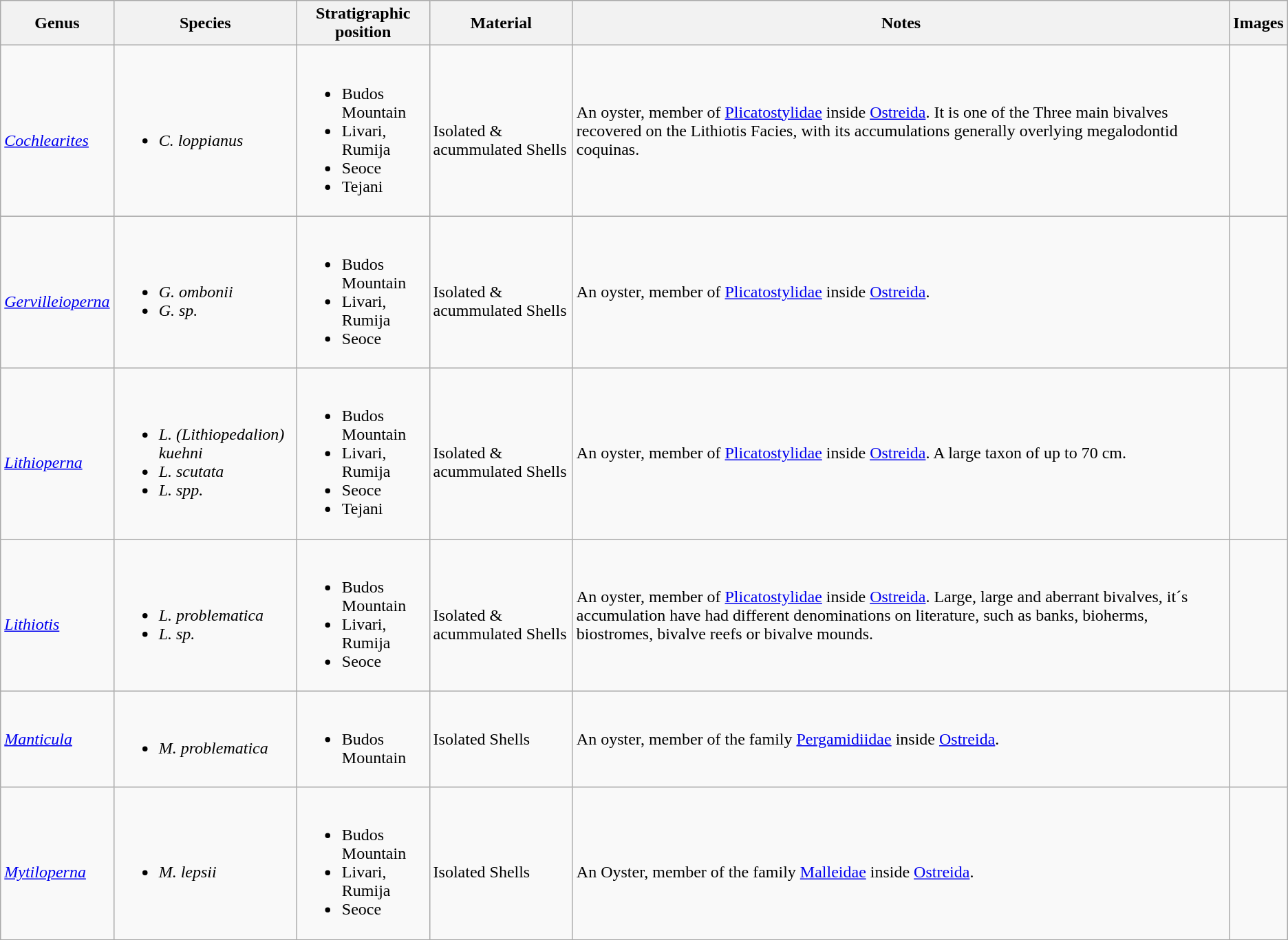<table class="wikitable">
<tr>
<th>Genus</th>
<th>Species</th>
<th>Stratigraphic position</th>
<th>Material</th>
<th>Notes</th>
<th>Images</th>
</tr>
<tr>
<td><br><em><a href='#'>Cochlearites</a></em><em></em></td>
<td><br><ul><li><em>C. loppianus</em></li></ul></td>
<td><br><ul><li>Budos Mountain</li><li>Livari, Rumija</li><li>Seoce</li><li>Tejani</li></ul></td>
<td><br>Isolated & acummulated Shells</td>
<td>An oyster, member of <a href='#'>Plicatostylidae</a> inside <a href='#'>Ostreida</a>. It is one of the Three main bivalves recovered on the Lithiotis Facies, with its accumulations generally overlying megalodontid coquinas.</td>
<td></td>
</tr>
<tr>
<td><br><em><a href='#'>Gervilleioperna</a></em><em></em></td>
<td><br><ul><li><em>G. ombonii</em></li><li><em>G. sp.</em></li></ul></td>
<td><br><ul><li>Budos Mountain</li><li>Livari, Rumija</li><li>Seoce</li></ul></td>
<td><br>Isolated & acummulated Shells</td>
<td>An oyster, member of <a href='#'>Plicatostylidae</a> inside <a href='#'>Ostreida</a>.</td>
<td></td>
</tr>
<tr>
<td><br><em><a href='#'>Lithioperna</a></em><em></em></td>
<td><br><ul><li><em>L. (Lithiopedalion) kuehni</em></li><li><em>L. scutata</em></li><li><em>L. spp.</em></li></ul></td>
<td><br><ul><li>Budos Mountain</li><li>Livari, Rumija</li><li>Seoce</li><li>Tejani</li></ul></td>
<td><br>Isolated & acummulated Shells</td>
<td>An oyster, member of <a href='#'>Plicatostylidae</a> inside <a href='#'>Ostreida</a>. A large taxon of up to 70 cm.</td>
<td></td>
</tr>
<tr>
<td><br><em><a href='#'>Lithiotis</a></em><em></em></td>
<td><br><ul><li><em>L. problematica</em></li><li><em>L. sp.</em></li></ul></td>
<td><br><ul><li>Budos Mountain</li><li>Livari, Rumija</li><li>Seoce</li></ul></td>
<td><br>Isolated & acummulated Shells</td>
<td>An oyster, member of <a href='#'>Plicatostylidae</a> inside <a href='#'>Ostreida</a>.  Large, large and aberrant bivalves, it´s accumulation have had different denominations on literature, such as banks, bioherms, biostromes, bivalve reefs or bivalve mounds.</td>
<td></td>
</tr>
<tr>
<td><em><a href='#'>Manticula</a></em></td>
<td><br><ul><li><em>M. problematica</em></li></ul></td>
<td><br><ul><li>Budos Mountain</li></ul></td>
<td>Isolated Shells</td>
<td>An oyster, member of the family <a href='#'>Pergamidiidae</a> inside <a href='#'>Ostreida</a>.</td>
<td></td>
</tr>
<tr>
<td><br><em><a href='#'>Mytiloperna</a></em><em></em></td>
<td><br><ul><li><em>M. lepsii</em></li></ul></td>
<td><br><ul><li>Budos Mountain</li><li>Livari, Rumija</li><li>Seoce</li></ul></td>
<td><br>Isolated Shells</td>
<td><br>An Oyster, member of the family <a href='#'>Malleidae</a> inside <a href='#'>Ostreida</a>.</td>
<td></td>
</tr>
<tr>
</tr>
</table>
